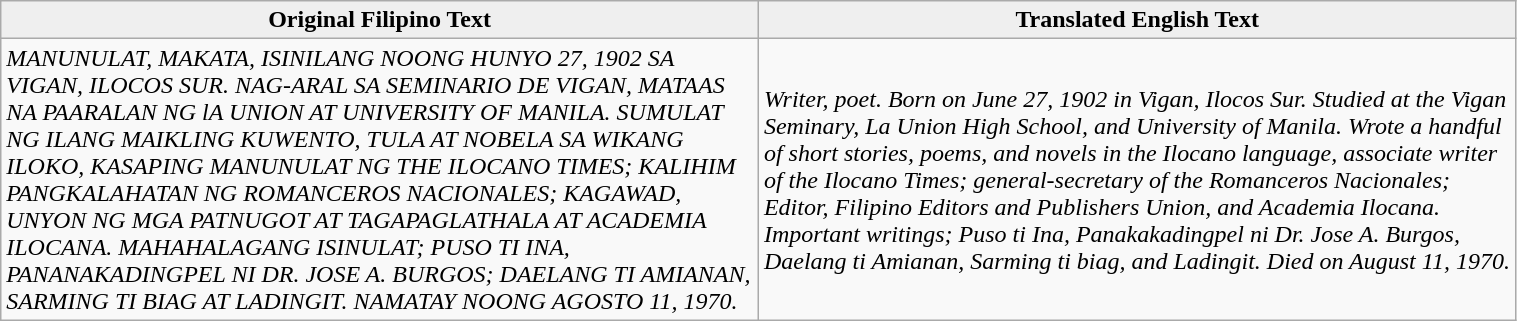<table class="wikitable" style="width:80%; text-align:left;">
<tr>
<th style="width:20%; background:#efefef;">Original Filipino Text</th>
<th style="width:20%; background:#efefef;">Translated English Text</th>
</tr>
<tr>
<td><em>MANUNULAT, MAKATA, ISINILANG NOONG HUNYO 27, 1902 SA VIGAN, ILOCOS SUR. NAG-ARAL SA SEMINARIO DE VIGAN, MATAAS NA PAARALAN NG lA UNION AT UNIVERSITY OF MANILA. SUMULAT NG ILANG MAIKLING KUWENTO, TULA AT NOBELA SA WIKANG ILOKO, KASAPING MANUNULAT NG THE ILOCANO TIMES; KALIHIM PANGKALAHATAN NG ROMANCEROS NACIONALES; KAGAWAD, UNYON NG MGA PATNUGOT AT TAGAPAGLATHALA AT ACADEMIA ILOCANA. MAHAHALAGANG ISINULAT; PUSO TI INA, PANANAKADINGPEL NI DR. JOSE A. BURGOS; DAELANG TI AMIANAN, SARMING TI BIAG AT LADINGIT. NAMATAY NOONG AGOSTO 11, 1970.</em></td>
<td><em>Writer, poet. Born on June 27, 1902 in Vigan, Ilocos Sur. Studied at the Vigan Seminary, La Union High School, and University of Manila. Wrote a handful of short stories, poems, and novels in the Ilocano language, associate writer of the Ilocano Times; general-secretary of the Romanceros Nacionales; Editor, Filipino Editors and Publishers Union, and Academia Ilocana. Important writings; Puso ti Ina, Panakakadingpel ni Dr. Jose A. Burgos, Daelang ti Amianan, Sarming ti biag, and Ladingit. Died on August 11, 1970.</em></td>
</tr>
</table>
